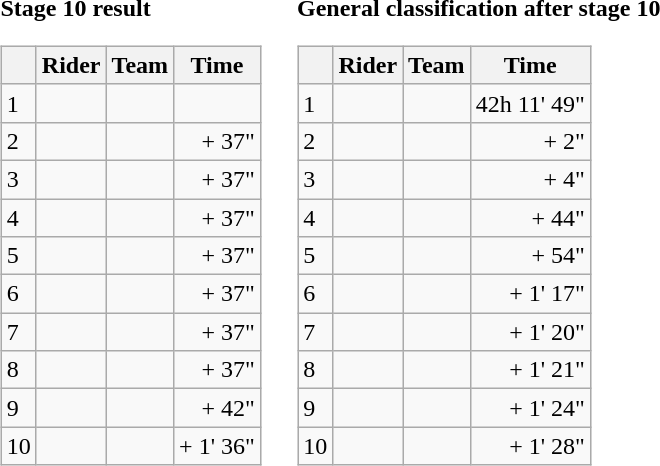<table>
<tr>
<td><strong>Stage 10 result</strong><br><table class="wikitable">
<tr>
<th></th>
<th>Rider</th>
<th>Team</th>
<th>Time</th>
</tr>
<tr>
<td>1</td>
<td></td>
<td></td>
<td align="right"></td>
</tr>
<tr>
<td>2</td>
<td></td>
<td></td>
<td align="right">+ 37"</td>
</tr>
<tr>
<td>3</td>
<td></td>
<td></td>
<td align="right">+ 37"</td>
</tr>
<tr>
<td>4</td>
<td></td>
<td></td>
<td align="right">+ 37"</td>
</tr>
<tr>
<td>5</td>
<td></td>
<td></td>
<td align="right">+ 37"</td>
</tr>
<tr>
<td>6</td>
<td></td>
<td></td>
<td align="right">+ 37"</td>
</tr>
<tr>
<td>7</td>
<td></td>
<td></td>
<td align="right">+ 37"</td>
</tr>
<tr>
<td>8</td>
<td></td>
<td></td>
<td align="right">+ 37"</td>
</tr>
<tr>
<td>9</td>
<td></td>
<td></td>
<td align="right">+ 42"</td>
</tr>
<tr>
<td>10</td>
<td></td>
<td></td>
<td align="right">+ 1' 36"</td>
</tr>
</table>
</td>
<td></td>
<td><strong>General classification after stage 10</strong><br><table class="wikitable">
<tr>
<th></th>
<th>Rider</th>
<th>Team</th>
<th>Time</th>
</tr>
<tr>
<td>1</td>
<td> </td>
<td></td>
<td align="right">42h 11' 49"</td>
</tr>
<tr>
<td>2</td>
<td></td>
<td></td>
<td align="right">+ 2"</td>
</tr>
<tr>
<td>3</td>
<td></td>
<td></td>
<td align="right">+ 4"</td>
</tr>
<tr>
<td>4</td>
<td></td>
<td></td>
<td align="right">+ 44"</td>
</tr>
<tr>
<td>5</td>
<td></td>
<td></td>
<td align="right">+ 54"</td>
</tr>
<tr>
<td>6</td>
<td></td>
<td></td>
<td align="right">+ 1' 17"</td>
</tr>
<tr>
<td>7</td>
<td></td>
<td></td>
<td align="right">+ 1' 20"</td>
</tr>
<tr>
<td>8</td>
<td></td>
<td></td>
<td align="right">+ 1' 21"</td>
</tr>
<tr>
<td>9</td>
<td></td>
<td></td>
<td align="right">+ 1' 24"</td>
</tr>
<tr>
<td>10</td>
<td></td>
<td></td>
<td align="right">+ 1' 28"</td>
</tr>
</table>
</td>
</tr>
</table>
